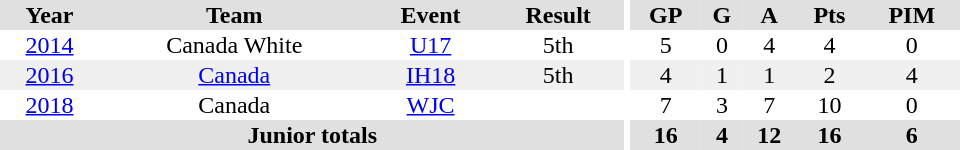<table border="0" cellpadding="1" cellspacing="0" ID="Table3" style="text-align:center; width:40em">
<tr ALIGN="center" bgcolor="#e0e0e0">
<th>Year</th>
<th>Team</th>
<th>Event</th>
<th>Result</th>
<th rowspan="99" bgcolor="#ffffff"></th>
<th>GP</th>
<th>G</th>
<th>A</th>
<th>Pts</th>
<th>PIM</th>
</tr>
<tr>
<td><a href='#'>2014</a></td>
<td>Canada White</td>
<td><a href='#'>U17</a></td>
<td>5th</td>
<td>5</td>
<td>0</td>
<td>4</td>
<td>4</td>
<td>0</td>
</tr>
<tr bgcolor="#f0f0f0">
<td><a href='#'>2016</a></td>
<td><a href='#'>Canada</a></td>
<td><a href='#'>IH18</a></td>
<td>5th</td>
<td>4</td>
<td>1</td>
<td>1</td>
<td>2</td>
<td>4</td>
</tr>
<tr>
<td><a href='#'>2018</a></td>
<td>Canada</td>
<td><a href='#'>WJC</a></td>
<td></td>
<td>7</td>
<td>3</td>
<td>7</td>
<td>10</td>
<td>0</td>
</tr>
<tr bgcolor="#e0e0e0">
<th colspan="4">Junior totals</th>
<th>16</th>
<th>4</th>
<th>12</th>
<th>16</th>
<th>6</th>
</tr>
</table>
